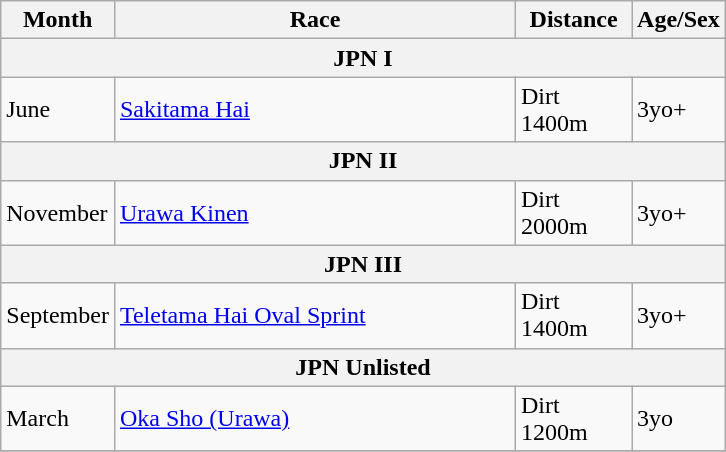<table class=wikitable>
<tr>
<th style="width:65px"><strong>Month</strong></th>
<th style="width:260px"><strong>Race</strong></th>
<th style="width:70px"><strong>Distance</strong></th>
<th><strong>Age/Sex</strong></th>
</tr>
<tr>
<th colspan="4">JPN I</th>
</tr>
<tr>
<td>June</td>
<td><a href='#'>Sakitama Hai</a></td>
<td>Dirt 1400m</td>
<td>3yo+</td>
</tr>
<tr>
<th colspan="4">JPN II</th>
</tr>
<tr>
<td>November</td>
<td><a href='#'>Urawa Kinen</a></td>
<td>Dirt 2000m</td>
<td>3yo+</td>
</tr>
<tr>
<th colspan="4">JPN III</th>
</tr>
<tr>
<td>September</td>
<td><a href='#'>Teletama Hai Oval Sprint</a></td>
<td>Dirt 1400m</td>
<td>3yo+</td>
</tr>
<tr>
<th colspan="4">JPN Unlisted</th>
</tr>
<tr>
<td>March</td>
<td><a href='#'>Oka Sho (Urawa)</a></td>
<td>Dirt 1200m</td>
<td>3yo</td>
</tr>
<tr>
</tr>
</table>
